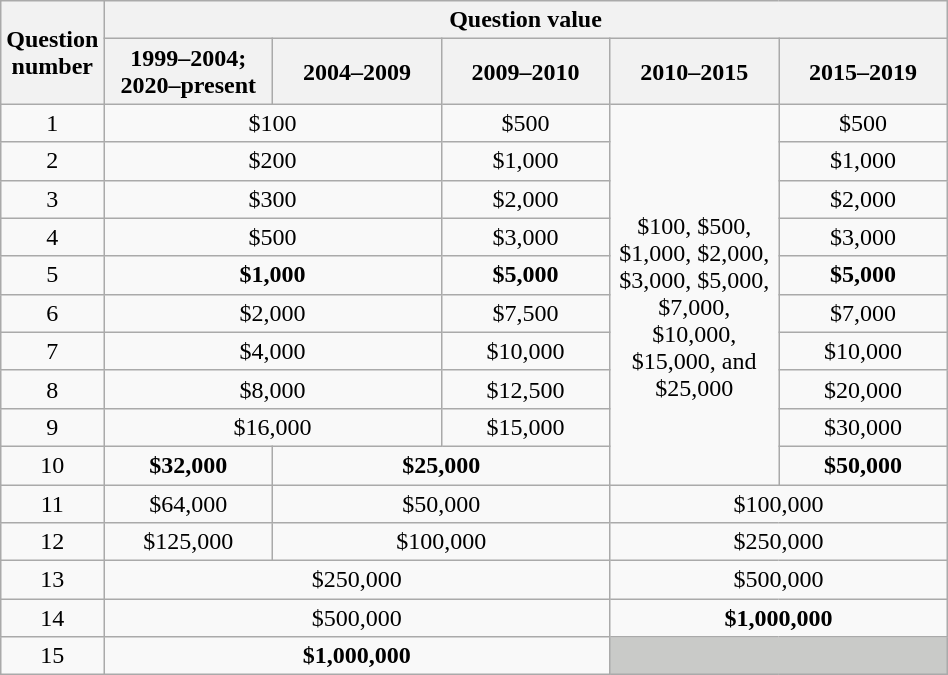<table class="wikitable"  style="text-align:center; width:50%;">
<tr>
<th rowspan="2" style="width:10%;">Question<br>number</th>
<th colspan="5">Question value</th>
</tr>
<tr>
<th style="width:18%;">1999–2004; 2020–present</th>
<th style="width:18%;">2004–2009</th>
<th style="width:18%;">2009–2010</th>
<th style="width:18%;">2010–2015</th>
<th style="width:18%;">2015–2019</th>
</tr>
<tr>
<td>1</td>
<td colspan="2" style="text-align:center;">$100</td>
<td>$500</td>
<td rowspan="10" style="text-align:center;"><br>$100, $500, $1,000, $2,000, $3,000, $5,000, $7,000, $10,000, $15,000, and $25,000</td>
<td>$500</td>
</tr>
<tr>
<td>2</td>
<td colspan="2" style="text-align:center;">$200</td>
<td>$1,000</td>
<td>$1,000</td>
</tr>
<tr>
<td>3</td>
<td colspan="2" style="text-align:center;">$300</td>
<td>$2,000</td>
<td>$2,000</td>
</tr>
<tr>
<td>4</td>
<td colspan="2" style="text-align:center;">$500</td>
<td>$3,000</td>
<td>$3,000</td>
</tr>
<tr>
<td>5</td>
<td colspan="2" style="text-align:center;"><strong>$1,000</strong></td>
<td><strong>$5,000</strong></td>
<td><strong>$5,000</strong></td>
</tr>
<tr>
<td>6</td>
<td colspan="2" style="text-align:center;">$2,000</td>
<td>$7,500</td>
<td>$7,000</td>
</tr>
<tr>
<td>7</td>
<td colspan="2" style="text-align:center;">$4,000</td>
<td>$10,000</td>
<td>$10,000</td>
</tr>
<tr>
<td>8</td>
<td colspan="2" style="text-align:center;">$8,000</td>
<td>$12,500</td>
<td>$20,000</td>
</tr>
<tr>
<td>9</td>
<td colspan="2" style="text-align:center;">$16,000</td>
<td>$15,000</td>
<td>$30,000</td>
</tr>
<tr>
<td>10</td>
<td><strong>$32,000</strong></td>
<td colspan="2" style="text-align:center;"><strong>$25,000</strong></td>
<td><strong>$50,000</strong></td>
</tr>
<tr>
<td>11</td>
<td>$64,000</td>
<td colspan="2" style="text-align:center;">$50,000</td>
<td colspan="2" style="text-align:center;">$100,000</td>
</tr>
<tr>
<td>12</td>
<td>$125,000</td>
<td colspan="2" style="text-align:center;">$100,000</td>
<td colspan="2" style="text-align:center;">$250,000</td>
</tr>
<tr>
<td>13</td>
<td colspan="3" style="text-align:center;">$250,000</td>
<td colspan="2" style="text-align:center;">$500,000</td>
</tr>
<tr>
<td>14</td>
<td colspan="3" style="text-align:center;">$500,000</td>
<td colspan="2" style="text-align:center;"><strong>$1,000,000</strong></td>
</tr>
<tr>
<td>15</td>
<td colspan="3" style="text-align:center;"><strong>$1,000,000</strong></td>
<td colspan="2" style="background:#c9cac8;"></td>
</tr>
</table>
